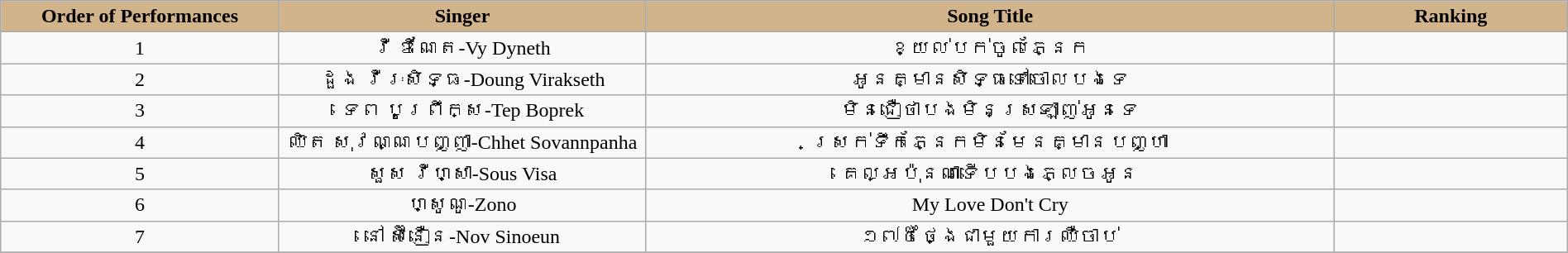<table class="wikitable sortable mw-collapsible" width="100%" style="text-align:center">
<tr align=center style="background:tan">
<td style="width:5%"><strong>Order of Performances</strong></td>
<td style="width:8%"><strong>Singer</strong></td>
<td style="width:15%"><strong>Song Title</strong></td>
<td style="width:5%"><strong>Ranking</strong></td>
</tr>
<tr>
<td>1</td>
<td>វី ឌីណែត-Vy Dyneth</td>
<td>ខ្យល់បក់ចូលភ្នែក</td>
<td></td>
</tr>
<tr align="center">
<td>2</td>
<td>ដួង វីរៈសិទ្ធ-Doung Virakseth</td>
<td>អូនគ្មានសិទ្ធទៅចោលបងទេ</td>
<td></td>
</tr>
<tr align="center">
<td>3</td>
<td>ទេព បូព្រឹក្ស-Tep Boprek</td>
<td>មិនជឿថាបងមិនស្រឡាញ់អូនទេ</td>
<td></td>
</tr>
<tr align="center">
<td>4</td>
<td>ឈិត សុវណ្ណបញ្ញា-Chhet Sovannpanha</td>
<td>ស្រក់ទឹកភ្នែកមិនមែនគ្មានបញ្ហា</td>
<td></td>
</tr>
<tr align="center">
<td>5</td>
<td>សួស វីហ្សា-Sous Visa</td>
<td>គេល្អប៉ុនណាទើបបងភ្លេចអូន</td>
<td></td>
</tr>
<tr align="center">
<td>6</td>
<td>ហ្សូណូ-Zono</td>
<td>My Love Don't Cry</td>
<td></td>
</tr>
<tr align="center">
<td>7</td>
<td>នៅ ស៊ីនឿន-Nov Sinoeun</td>
<td>១៧៥ថ្ងៃជាមួយការឈឺចាប់</td>
<td></td>
</tr>
<tr>
</tr>
</table>
